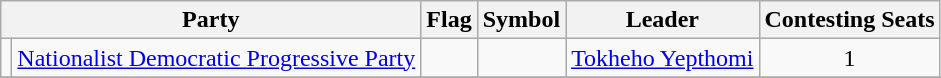<table class="wikitable" style="text-align:center">
<tr>
<th colspan="2">Party</th>
<th>Flag</th>
<th>Symbol</th>
<th>Leader</th>
<th>Contesting Seats</th>
</tr>
<tr>
<td></td>
<td><a href='#'>Nationalist Democratic Progressive Party</a></td>
<td></td>
<td></td>
<td><a href='#'>Tokheho Yepthomi</a></td>
<td>1</td>
</tr>
<tr>
</tr>
</table>
